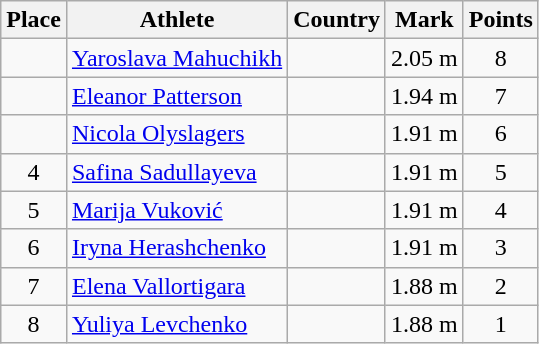<table class="wikitable">
<tr>
<th>Place</th>
<th>Athlete</th>
<th>Country</th>
<th>Mark</th>
<th>Points</th>
</tr>
<tr>
<td align=center></td>
<td><a href='#'>Yaroslava Mahuchikh</a></td>
<td></td>
<td>2.05 m</td>
<td align=center>8</td>
</tr>
<tr>
<td align=center></td>
<td><a href='#'>Eleanor Patterson</a></td>
<td></td>
<td>1.94 m</td>
<td align=center>7</td>
</tr>
<tr>
<td align=center></td>
<td><a href='#'>Nicola Olyslagers</a></td>
<td></td>
<td>1.91 m</td>
<td align=center>6</td>
</tr>
<tr>
<td align=center>4</td>
<td><a href='#'>Safina Sadullayeva</a></td>
<td></td>
<td>1.91 m</td>
<td align=center>5</td>
</tr>
<tr>
<td align=center>5</td>
<td><a href='#'>Marija Vuković</a></td>
<td></td>
<td>1.91 m</td>
<td align=center>4</td>
</tr>
<tr>
<td align=center>6</td>
<td><a href='#'>Iryna Herashchenko</a></td>
<td></td>
<td>1.91 m</td>
<td align=center>3</td>
</tr>
<tr>
<td align=center>7</td>
<td><a href='#'>Elena Vallortigara</a></td>
<td></td>
<td>1.88 m</td>
<td align=center>2</td>
</tr>
<tr>
<td align=center>8</td>
<td><a href='#'>Yuliya Levchenko</a></td>
<td></td>
<td>1.88 m</td>
<td align=center>1</td>
</tr>
</table>
